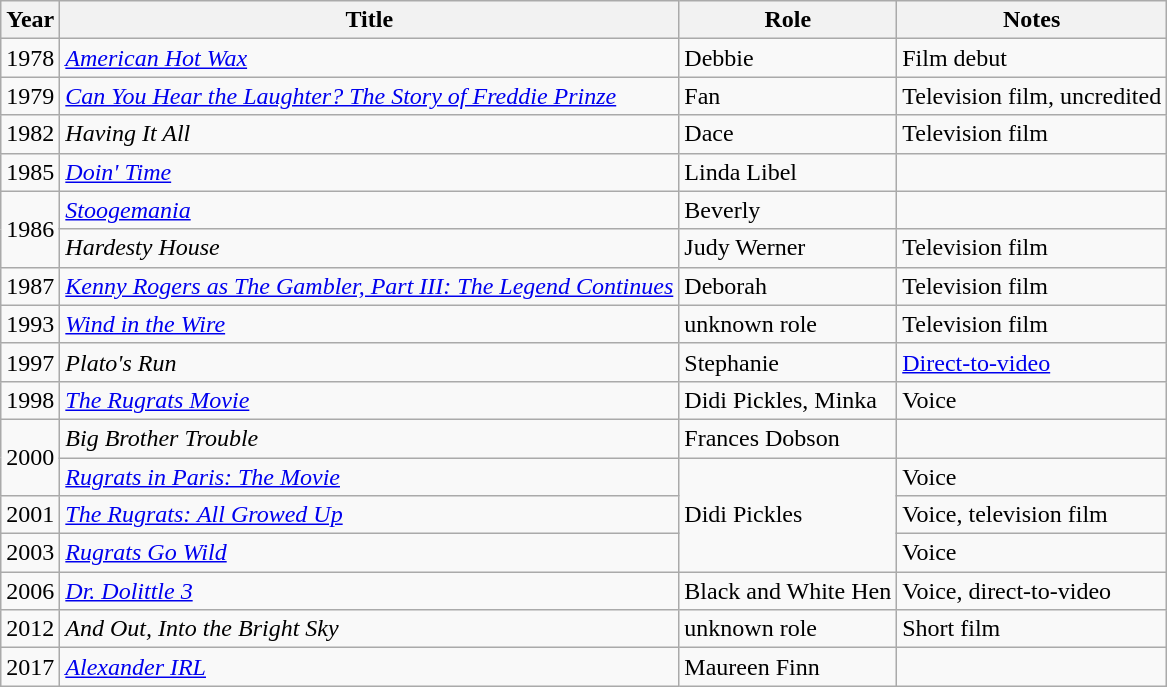<table class="wikitable sortable">
<tr>
<th>Year</th>
<th>Title</th>
<th>Role</th>
<th>Notes</th>
</tr>
<tr>
<td>1978</td>
<td><em><a href='#'>American Hot Wax</a></em></td>
<td>Debbie</td>
<td>Film debut</td>
</tr>
<tr>
<td>1979</td>
<td><em><a href='#'>Can You Hear the Laughter? The Story of Freddie Prinze</a></em></td>
<td>Fan</td>
<td>Television film, uncredited</td>
</tr>
<tr>
<td>1982</td>
<td><em>Having It All</em></td>
<td>Dace</td>
<td>Television film</td>
</tr>
<tr>
<td>1985</td>
<td><em><a href='#'>Doin' Time</a></em></td>
<td>Linda Libel</td>
<td></td>
</tr>
<tr>
<td rowspan="2">1986</td>
<td><em><a href='#'>Stoogemania</a></em></td>
<td>Beverly</td>
<td></td>
</tr>
<tr>
<td><em>Hardesty House</em></td>
<td>Judy Werner</td>
<td>Television film</td>
</tr>
<tr>
<td>1987</td>
<td><em><a href='#'>Kenny Rogers as The Gambler, Part III: The Legend Continues</a></em></td>
<td>Deborah</td>
<td>Television film</td>
</tr>
<tr>
<td>1993</td>
<td><em><a href='#'>Wind in the Wire</a></em></td>
<td>unknown role</td>
<td>Television film</td>
</tr>
<tr>
<td>1997</td>
<td><em>Plato's Run</em></td>
<td>Stephanie</td>
<td><a href='#'>Direct-to-video</a></td>
</tr>
<tr>
<td>1998</td>
<td><em><a href='#'>The Rugrats Movie</a></em></td>
<td>Didi Pickles, Minka</td>
<td>Voice</td>
</tr>
<tr>
<td rowspan="2">2000</td>
<td><em>Big Brother Trouble</em></td>
<td>Frances Dobson</td>
<td></td>
</tr>
<tr>
<td><em><a href='#'>Rugrats in Paris: The Movie</a></em></td>
<td rowspan="3">Didi Pickles</td>
<td>Voice</td>
</tr>
<tr>
<td>2001</td>
<td><em><a href='#'>The Rugrats: All Growed Up</a></em></td>
<td>Voice, television film</td>
</tr>
<tr>
<td>2003</td>
<td><em><a href='#'>Rugrats Go Wild</a></em></td>
<td>Voice</td>
</tr>
<tr>
<td>2006</td>
<td><em><a href='#'>Dr. Dolittle 3</a></em></td>
<td>Black and White Hen</td>
<td>Voice, direct-to-video</td>
</tr>
<tr>
<td>2012</td>
<td><em>And Out, Into the Bright Sky</em></td>
<td>unknown role</td>
<td>Short film</td>
</tr>
<tr>
<td>2017</td>
<td><em><a href='#'>Alexander IRL</a></em></td>
<td>Maureen Finn</td>
<td></td>
</tr>
</table>
